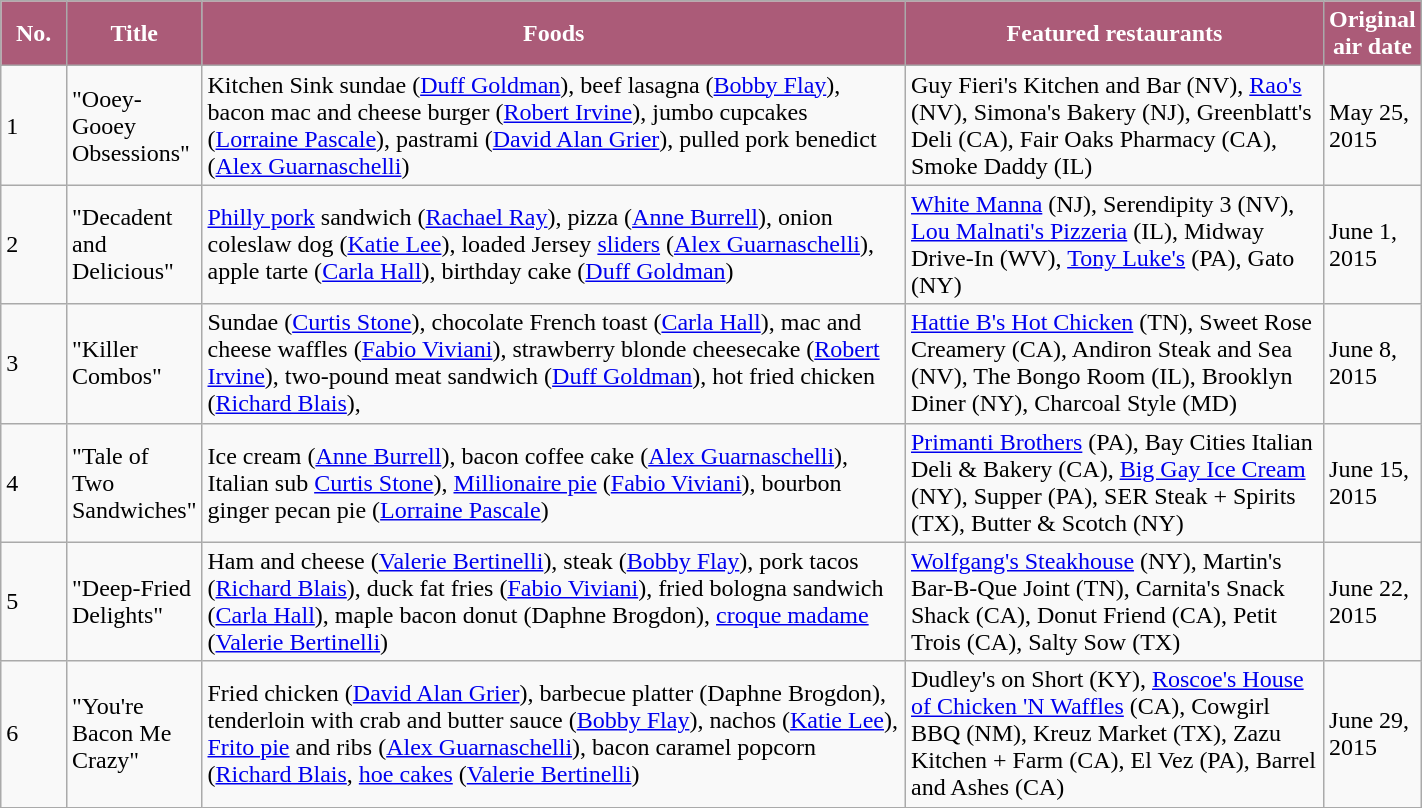<table class="wikitable plainrowheaders" style="width:75%;">
<tr>
<th style="background-color: #ab5b78; color: #FFFFFF;" width=5%>No.</th>
<th style="background-color: #ab5b78; color: #FFFFFF;">Title</th>
<th style="background-color: #ab5b78; color: #FFFFFF;" width=60%>Foods</th>
<th style="background-color: #ab5b78; color: #FFFFFF;" width=60%>Featured restaurants</th>
<th style="background-color: #ab5b78; color: #FFFFFF;">Original air date</th>
</tr>
<tr>
<td>1</td>
<td>"Ooey-Gooey Obsessions"</td>
<td>Kitchen Sink sundae (<a href='#'>Duff Goldman</a>), beef lasagna (<a href='#'>Bobby Flay</a>), bacon mac and cheese burger (<a href='#'>Robert Irvine</a>), jumbo cupcakes (<a href='#'>Lorraine Pascale</a>), pastrami (<a href='#'>David Alan Grier</a>), pulled pork benedict (<a href='#'>Alex Guarnaschelli</a>)</td>
<td>Guy Fieri's Kitchen and Bar (NV), <a href='#'>Rao's</a> (NV), Simona's Bakery (NJ), Greenblatt's Deli (CA), Fair Oaks Pharmacy (CA), Smoke Daddy (IL)</td>
<td>May 25, 2015</td>
</tr>
<tr>
<td>2</td>
<td>"Decadent and Delicious"</td>
<td><a href='#'>Philly pork</a> sandwich (<a href='#'>Rachael Ray</a>), pizza (<a href='#'>Anne Burrell</a>), onion coleslaw dog (<a href='#'>Katie Lee</a>), loaded Jersey <a href='#'>sliders</a> (<a href='#'>Alex Guarnaschelli</a>), apple tarte (<a href='#'>Carla Hall</a>), birthday cake (<a href='#'>Duff Goldman</a>)</td>
<td><a href='#'>White Manna</a> (NJ), Serendipity 3 (NV), <a href='#'>Lou Malnati's Pizzeria</a> (IL), Midway Drive-In (WV), <a href='#'>Tony Luke's</a> (PA), Gato (NY)</td>
<td>June 1, 2015</td>
</tr>
<tr>
<td>3</td>
<td>"Killer Combos"</td>
<td>Sundae (<a href='#'>Curtis Stone</a>), chocolate French toast (<a href='#'>Carla Hall</a>), mac and cheese waffles (<a href='#'>Fabio Viviani</a>), strawberry blonde cheesecake (<a href='#'>Robert Irvine</a>), two-pound meat sandwich (<a href='#'>Duff Goldman</a>), hot fried chicken (<a href='#'>Richard Blais</a>),</td>
<td><a href='#'>Hattie B's Hot Chicken</a> (TN), Sweet Rose Creamery (CA), Andiron Steak and Sea (NV), The Bongo Room (IL), Brooklyn Diner (NY), Charcoal Style (MD)</td>
<td>June 8, 2015</td>
</tr>
<tr>
<td>4</td>
<td>"Tale of Two Sandwiches"</td>
<td>Ice cream (<a href='#'>Anne Burrell</a>), bacon coffee cake (<a href='#'>Alex Guarnaschelli</a>), Italian sub <a href='#'>Curtis Stone</a>), <a href='#'>Millionaire pie</a> (<a href='#'>Fabio Viviani</a>), bourbon ginger pecan pie (<a href='#'>Lorraine Pascale</a>)</td>
<td><a href='#'>Primanti Brothers</a> (PA), Bay Cities Italian Deli & Bakery (CA), <a href='#'>Big Gay Ice Cream</a> (NY), Supper (PA), SER Steak + Spirits (TX), Butter & Scotch (NY)</td>
<td>June 15, 2015</td>
</tr>
<tr>
<td>5</td>
<td>"Deep-Fried Delights"</td>
<td>Ham and cheese (<a href='#'>Valerie Bertinelli</a>), steak (<a href='#'>Bobby Flay</a>), pork tacos (<a href='#'>Richard Blais</a>), duck fat fries (<a href='#'>Fabio Viviani</a>), fried bologna sandwich (<a href='#'>Carla Hall</a>), maple bacon donut (Daphne Brogdon), <a href='#'>croque madame</a> (<a href='#'>Valerie Bertinelli</a>)</td>
<td><a href='#'>Wolfgang's Steakhouse</a> (NY), Martin's Bar-B-Que Joint (TN), Carnita's Snack Shack (CA), Donut Friend (CA), Petit Trois (CA), Salty Sow (TX)</td>
<td>June 22, 2015</td>
</tr>
<tr>
<td>6</td>
<td>"You're Bacon Me Crazy"</td>
<td>Fried chicken (<a href='#'>David Alan Grier</a>), barbecue platter (Daphne Brogdon), tenderloin with crab and butter sauce (<a href='#'>Bobby Flay</a>), nachos (<a href='#'>Katie Lee</a>), <a href='#'>Frito pie</a> and ribs (<a href='#'>Alex Guarnaschelli</a>), bacon caramel popcorn (<a href='#'>Richard Blais</a>, <a href='#'>hoe cakes</a> (<a href='#'>Valerie Bertinelli</a>)</td>
<td>Dudley's on Short (KY), <a href='#'>Roscoe's House of Chicken 'N Waffles</a> (CA), Cowgirl BBQ (NM), Kreuz Market (TX), Zazu Kitchen + Farm (CA), El Vez (PA), Barrel and Ashes (CA)</td>
<td>June 29, 2015</td>
</tr>
<tr>
</tr>
</table>
